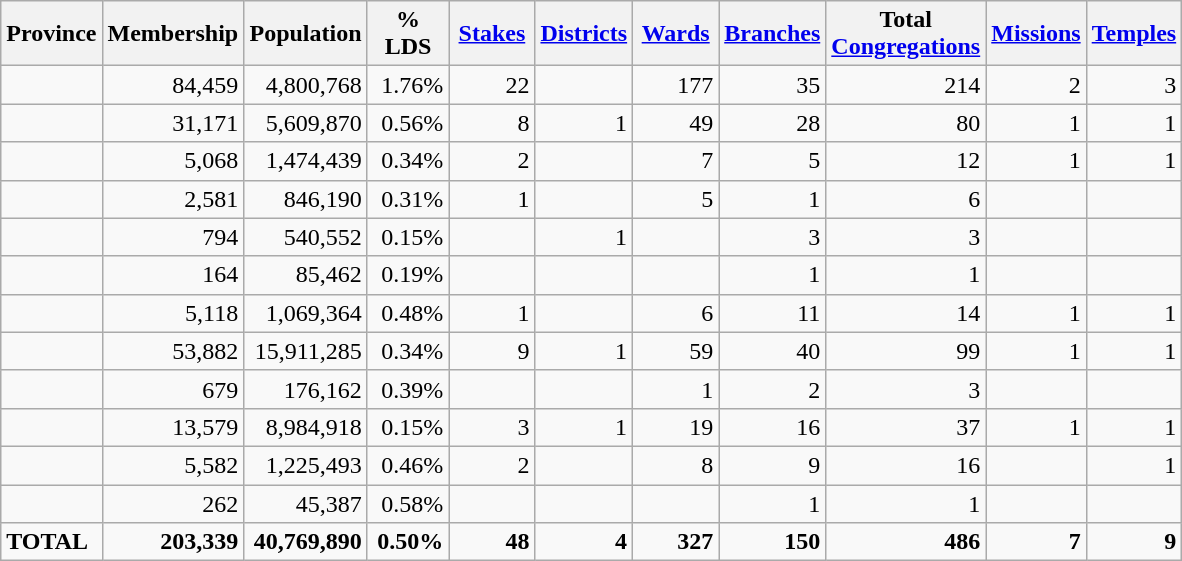<table border=1 class="wikitable sortable">
<tr>
<th width="60">Province</th>
<th width="65">Membership</th>
<th width="75">Population</th>
<th width="47">% LDS</th>
<th width="50"><a href='#'>Stakes</a></th>
<th width="50"><a href='#'>Districts</a></th>
<th width="50"><a href='#'>Wards</a></th>
<th width="50"><a href='#'>Branches</a></th>
<th width="80">Total <a href='#'>Congregations</a></th>
<th width="40"><a href='#'>Missions</a></th>
<th width="40"><a href='#'>Temples</a></th>
</tr>
<tr>
<td></td>
<td align="right">84,459</td>
<td align="right">4,800,768</td>
<td align="right">1.76%</td>
<td align="right">22</td>
<td align="right"></td>
<td align="right">177</td>
<td align="right">35</td>
<td align="right">214</td>
<td align="right">2</td>
<td align="right">3</td>
</tr>
<tr>
<td></td>
<td align="right">31,171</td>
<td align="right">5,609,870</td>
<td align="right">0.56%</td>
<td align="right">8</td>
<td align="right">1</td>
<td align="right">49</td>
<td align="right">28</td>
<td align="right">80</td>
<td align="right">1</td>
<td align="right">1</td>
</tr>
<tr>
<td></td>
<td align="right">5,068</td>
<td align="right">1,474,439</td>
<td align="right">0.34%</td>
<td align="right">2</td>
<td align="right"></td>
<td align="right">7</td>
<td align="right">5</td>
<td align="right">12</td>
<td align="right">1</td>
<td align="right">1</td>
</tr>
<tr>
<td></td>
<td align="right">2,581</td>
<td align="right">846,190</td>
<td align="right">0.31%</td>
<td align="right">1</td>
<td align="right"></td>
<td align="right">5</td>
<td align="right">1</td>
<td align="right">6</td>
<td align="right"></td>
<td align="right"></td>
</tr>
<tr>
<td></td>
<td align="right">794</td>
<td align="right">540,552</td>
<td align="right">0.15%</td>
<td align="right"></td>
<td align="right">1</td>
<td align="right"></td>
<td align="right">3</td>
<td align="right">3</td>
<td align="right"></td>
<td align="right"></td>
</tr>
<tr>
<td></td>
<td align="right">164</td>
<td align="right">85,462</td>
<td align="right">0.19%</td>
<td align="right"></td>
<td align="right"></td>
<td align="right"></td>
<td align="right">1</td>
<td align="right">1</td>
<td align="right"></td>
<td align="right"></td>
</tr>
<tr>
<td></td>
<td align="right">5,118</td>
<td align="right">1,069,364</td>
<td align="right">0.48%</td>
<td align="right">1</td>
<td align="right"></td>
<td align="right">6</td>
<td align="right">11</td>
<td align="right">14</td>
<td align="right">1</td>
<td align="right">1</td>
</tr>
<tr>
<td></td>
<td align="right">53,882</td>
<td align="right">15,911,285</td>
<td align="right">0.34%</td>
<td align="right">9</td>
<td align="right">1</td>
<td align="right">59</td>
<td align="right">40</td>
<td align="right">99</td>
<td align="right">1</td>
<td align="right">1</td>
</tr>
<tr>
<td></td>
<td align="right">679</td>
<td align="right">176,162</td>
<td align="right">0.39%</td>
<td align="right"></td>
<td align="right"></td>
<td align="right">1</td>
<td align="right">2</td>
<td align="right">3</td>
<td align="right"></td>
<td align="right"></td>
</tr>
<tr>
<td></td>
<td align="right">13,579</td>
<td align="right">8,984,918</td>
<td align="right">0.15%</td>
<td align="right">3</td>
<td align="right">1</td>
<td align="right">19</td>
<td align="right">16</td>
<td align="right">37</td>
<td align="right">1</td>
<td align="right">1</td>
</tr>
<tr>
<td></td>
<td align="right">5,582</td>
<td align="right">1,225,493</td>
<td align="right">0.46%</td>
<td align="right">2</td>
<td align="right"></td>
<td align="right">8</td>
<td align="right">9</td>
<td align="right">16</td>
<td align="right"></td>
<td align="right">1</td>
</tr>
<tr>
<td></td>
<td align="right">262</td>
<td align="right">45,387</td>
<td align="right">0.58%</td>
<td align="right"></td>
<td align="right"></td>
<td align="right"></td>
<td align="right">1</td>
<td align="right">1</td>
<td align="right"></td>
<td align="right"></td>
</tr>
<tr>
<td><strong>TOTAL</strong></td>
<td align="right"><strong>203,339</strong></td>
<td align="right"><strong>40,769,890</strong></td>
<td align="right"><strong>0.50%</strong></td>
<td align="right"><strong>48</strong></td>
<td align="right"><strong>4</strong></td>
<td align="right"><strong>327</strong></td>
<td align="right"><strong>150</strong></td>
<td align="right"><strong>486</strong></td>
<td align="right"><strong>7</strong></td>
<td align="right"><strong>9</strong></td>
</tr>
</table>
